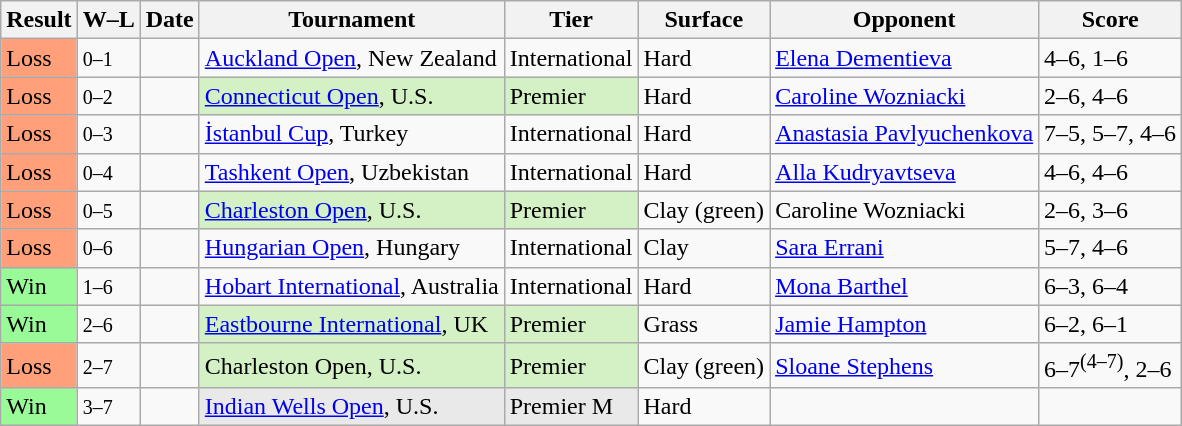<table class="sortable wikitable">
<tr>
<th>Result</th>
<th class=unsortable>W–L</th>
<th>Date</th>
<th>Tournament</th>
<th>Tier</th>
<th>Surface</th>
<th>Opponent</th>
<th class=unsortable>Score</th>
</tr>
<tr>
<td bgcolor=FFA07A>Loss</td>
<td><small>0–1</small></td>
<td><a href='#'></a></td>
<td><a href='#'>Auckland Open</a>, New Zealand</td>
<td>International</td>
<td>Hard</td>
<td> <a href='#'>Elena Dementieva</a></td>
<td>4–6, 1–6</td>
</tr>
<tr>
<td bgcolor=FFA07A>Loss</td>
<td><small>0–2</small></td>
<td><a href='#'></a></td>
<td style=background:#d4f1c5><a href='#'>Connecticut Open</a>, U.S.</td>
<td style=background:#d4f1c5>Premier</td>
<td>Hard</td>
<td> <a href='#'>Caroline Wozniacki</a></td>
<td>2–6, 4–6</td>
</tr>
<tr>
<td bgcolor=FFA07A>Loss</td>
<td><small>0–3</small></td>
<td><a href='#'></a></td>
<td><a href='#'>İstanbul Cup</a>, Turkey</td>
<td>International</td>
<td>Hard</td>
<td> <a href='#'>Anastasia Pavlyuchenkova</a></td>
<td>7–5, 5–7, 4–6</td>
</tr>
<tr>
<td bgcolor=FFA07A>Loss</td>
<td><small>0–4</small></td>
<td><a href='#'></a></td>
<td><a href='#'>Tashkent Open</a>, Uzbekistan</td>
<td>International</td>
<td>Hard</td>
<td> <a href='#'>Alla Kudryavtseva</a></td>
<td>4–6, 4–6</td>
</tr>
<tr>
<td bgcolor=FFA07A>Loss</td>
<td><small>0–5</small></td>
<td><a href='#'></a></td>
<td style=background:#d4f1c5><a href='#'>Charleston Open</a>, U.S.</td>
<td style=background:#d4f1c5>Premier</td>
<td>Clay (green)</td>
<td> Caroline Wozniacki</td>
<td>2–6, 3–6</td>
</tr>
<tr>
<td bgcolor=FFA07A>Loss</td>
<td><small>0–6</small></td>
<td><a href='#'></a></td>
<td><a href='#'>Hungarian Open</a>, Hungary</td>
<td>International</td>
<td>Clay</td>
<td> <a href='#'>Sara Errani</a></td>
<td>5–7, 4–6</td>
</tr>
<tr>
<td bgcolor=98FB98>Win</td>
<td><small>1–6</small></td>
<td><a href='#'></a></td>
<td><a href='#'>Hobart International</a>, Australia</td>
<td>International</td>
<td>Hard</td>
<td> <a href='#'>Mona Barthel</a></td>
<td>6–3, 6–4</td>
</tr>
<tr>
<td bgcolor=98FB98>Win</td>
<td><small>2–6</small></td>
<td><a href='#'></a></td>
<td style=background:#d4f1c5><a href='#'>Eastbourne International</a>, UK</td>
<td style=background:#d4f1c5>Premier</td>
<td>Grass</td>
<td> <a href='#'>Jamie Hampton</a></td>
<td>6–2, 6–1</td>
</tr>
<tr>
<td bgcolor=FFA07A>Loss</td>
<td><small>2–7</small></td>
<td><a href='#'></a></td>
<td style=background:#d4f1c5>Charleston Open, U.S.</td>
<td style=background:#d4f1c5>Premier</td>
<td>Clay (green)</td>
<td> <a href='#'>Sloane Stephens</a></td>
<td>6–7<sup>(4–7)</sup>, 2–6</td>
</tr>
<tr>
<td bgcolor=98FB98>Win</td>
<td><small>3–7</small></td>
<td><a href='#'></a></td>
<td bgcolor=e9e9e9><a href='#'>Indian Wells Open</a>, U.S.</td>
<td bgcolor=e9e9e9>Premier M</td>
<td>Hard</td>
<td></td>
<td></td>
</tr>
</table>
